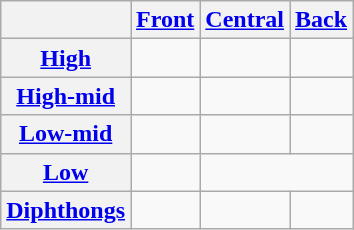<table class="wikitable" style="text-align:center">
<tr>
<th></th>
<th><a href='#'>Front</a></th>
<th><a href='#'>Central</a></th>
<th><a href='#'>Back</a></th>
</tr>
<tr>
<th><a href='#'>High</a></th>
<td align="center"></td>
<td></td>
<td></td>
</tr>
<tr>
<th><a href='#'>High-mid</a></th>
<td></td>
<td></td>
<td></td>
</tr>
<tr>
<th><a href='#'>Low-mid</a></th>
<td></td>
<td></td>
<td></td>
</tr>
<tr>
<th><a href='#'>Low</a></th>
<td></td>
<td colspan="2"></td>
</tr>
<tr>
<th><a href='#'>Diphthongs</a></th>
<td></td>
<td></td>
<td></td>
</tr>
</table>
